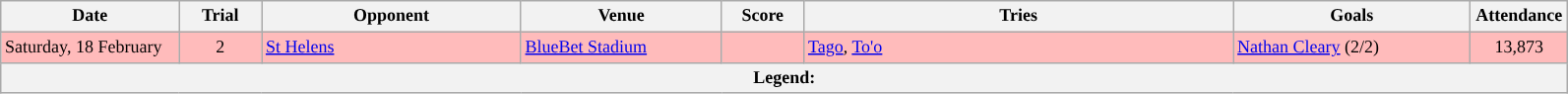<table style="font-size:75%;" class="wikitable">
<tr>
<th style="width:115px;">Date</th>
<th style="width:50px;">Trial</th>
<th style="width:170px;">Opponent</th>
<th style="width:130px;">Venue</th>
<th style="width:50px;">Score</th>
<th style="width:285px;">Tries</th>
<th style="width:155px;">Goals</th>
<th style="width:60px;">Attendance</th>
</tr>
<tr style="background: #FFBBBB">
<td>Saturday, 18 February</td>
<td style="text-align:center;">2</td>
<td> <a href='#'>St Helens</a></td>
<td><a href='#'>BlueBet Stadium</a></td>
<td style="text-align:center;"></td>
<td><a href='#'>Tago</a>, <a href='#'>To'o</a></td>
<td><a href='#'>Nathan Cleary</a> (2/2)</td>
<td style="text-align:center;">13,873</td>
</tr>
<tr>
<th colspan="8"><strong>Legend</strong>:   </th>
</tr>
</table>
